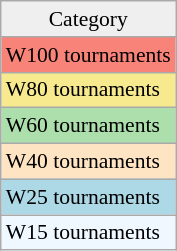<table class=wikitable style=font-size:90%;>
<tr align=center>
<td style="background:#efefef;">Category</td>
</tr>
<tr style="background:#f88379;">
<td>W100 tournaments</td>
</tr>
<tr style="background:#f7e98e;">
<td>W80 tournaments</td>
</tr>
<tr style="background:#addfad;">
<td>W60 tournaments</td>
</tr>
<tr style="background:#ffe4c4;">
<td>W40 tournaments</td>
</tr>
<tr style="background:lightblue;">
<td>W25 tournaments</td>
</tr>
<tr style="background:#f0f8ff;">
<td>W15 tournaments</td>
</tr>
</table>
